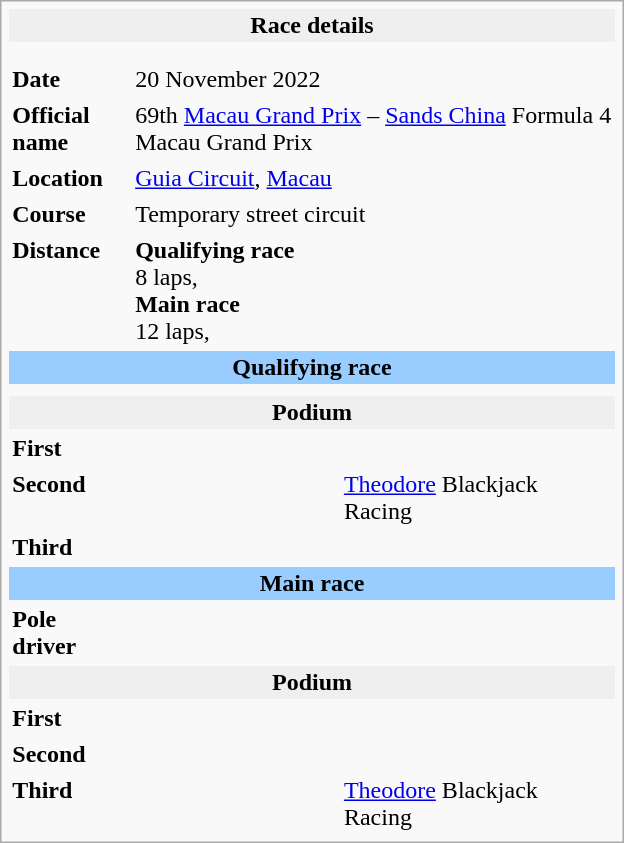<table class="infobox" align="right" cellpadding="2" style="float:right; width: 26em; ">
<tr>
<th colspan="3" bgcolor="#efefef">Race details</th>
</tr>
<tr>
<td colspan="3" style="text-align:center;"></td>
</tr>
<tr>
<td colspan="3" style="text-align:center;"></td>
</tr>
<tr>
<td style="width: 20%;"><strong>Date</strong></td>
<td>20 November 2022</td>
</tr>
<tr>
<td><strong>Official name</strong></td>
<td colspan="2">69th <a href='#'>Macau Grand Prix</a> – <a href='#'>Sands China</a> Formula 4 Macau Grand Prix</td>
</tr>
<tr>
<td><strong>Location</strong></td>
<td colspan="2"><a href='#'>Guia Circuit</a>, <a href='#'>Macau</a></td>
</tr>
<tr>
<td><strong>Course</strong></td>
<td colspan="2">Temporary street circuit<br></td>
</tr>
<tr>
<td><strong>Distance</strong></td>
<td colspan="2"><strong>Qualifying race</strong><br>8 laps, <br><strong>Main race</strong><br>12 laps, </td>
</tr>
<tr>
<td colspan="3" style="text-align:center; background-color:#99ccff"><strong>Qualifying race</strong></td>
</tr>
<tr>
<td><strong></strong></td>
<td></td>
<td></td>
</tr>
<tr>
<th colspan="3" style="background:#efefef;text-align:center;">Podium</th>
</tr>
<tr>
<td><strong>First</strong></td>
<td></td>
<td></td>
</tr>
<tr>
<td><strong>Second</strong></td>
<td></td>
<td><a href='#'>Theodore</a> Blackjack Racing</td>
</tr>
<tr>
<td><strong>Third</strong></td>
<td></td>
<td></td>
</tr>
<tr>
<td colspan="3" style="text-align:center; background-color:#99ccff"><strong>Main race</strong></td>
</tr>
<tr>
<td><strong>Pole driver</strong></td>
<td></td>
<td></td>
</tr>
<tr>
<th colspan="3" style="background:#efefef;text-align:center;">Podium</th>
</tr>
<tr>
<td><strong>First</strong></td>
<td></td>
<td></td>
</tr>
<tr>
<td><strong>Second</strong></td>
<td></td>
<td></td>
</tr>
<tr>
<td><strong>Third</strong></td>
<td></td>
<td><a href='#'>Theodore</a> Blackjack Racing</td>
</tr>
</table>
